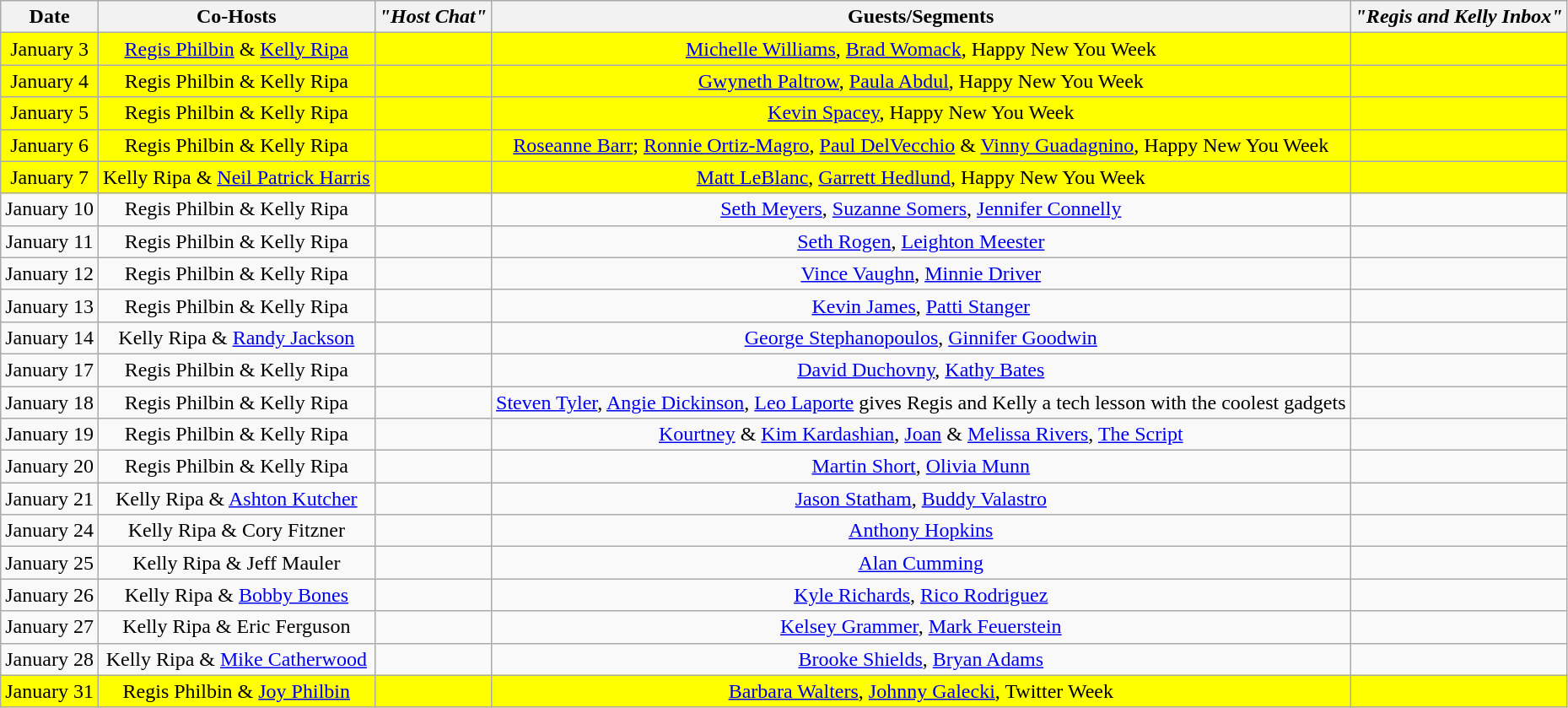<table class="wikitable sortable" style="text-align:center;">
<tr>
<th>Date</th>
<th>Co-Hosts</th>
<th><em>"Host Chat"</em></th>
<th>Guests/Segments</th>
<th><em>"Regis and Kelly Inbox"</em></th>
</tr>
<tr style="background:yellow;">
<td>January 3</td>
<td><a href='#'>Regis Philbin</a> & <a href='#'>Kelly Ripa</a></td>
<td></td>
<td><a href='#'>Michelle Williams</a>, <a href='#'>Brad Womack</a>, Happy New You Week</td>
<td></td>
</tr>
<tr style="background:yellow;">
<td>January 4</td>
<td>Regis Philbin & Kelly Ripa</td>
<td></td>
<td><a href='#'>Gwyneth Paltrow</a>, <a href='#'>Paula Abdul</a>, Happy New You Week</td>
<td></td>
</tr>
<tr style="background:yellow;">
<td>January 5</td>
<td>Regis Philbin & Kelly Ripa</td>
<td></td>
<td><a href='#'>Kevin Spacey</a>, Happy New You Week</td>
<td></td>
</tr>
<tr style="background:yellow;">
<td>January 6</td>
<td>Regis Philbin & Kelly Ripa</td>
<td></td>
<td><a href='#'>Roseanne Barr</a>; <a href='#'>Ronnie Ortiz-Magro</a>, <a href='#'>Paul DelVecchio</a> & <a href='#'>Vinny Guadagnino</a>, Happy New You Week</td>
<td></td>
</tr>
<tr style="background:yellow;">
<td>January 7</td>
<td>Kelly Ripa & <a href='#'>Neil Patrick Harris</a></td>
<td></td>
<td><a href='#'>Matt LeBlanc</a>, <a href='#'>Garrett Hedlund</a>, Happy New You Week</td>
<td></td>
</tr>
<tr>
<td>January 10</td>
<td>Regis Philbin & Kelly Ripa</td>
<td></td>
<td><a href='#'>Seth Meyers</a>, <a href='#'>Suzanne Somers</a>, <a href='#'>Jennifer Connelly</a></td>
<td></td>
</tr>
<tr>
<td>January 11</td>
<td>Regis Philbin & Kelly Ripa</td>
<td></td>
<td><a href='#'>Seth Rogen</a>, <a href='#'>Leighton Meester</a></td>
<td></td>
</tr>
<tr>
<td>January 12</td>
<td>Regis Philbin & Kelly Ripa</td>
<td></td>
<td><a href='#'>Vince Vaughn</a>, <a href='#'>Minnie Driver</a></td>
<td></td>
</tr>
<tr>
<td>January 13</td>
<td>Regis Philbin & Kelly Ripa</td>
<td></td>
<td><a href='#'>Kevin James</a>, <a href='#'>Patti Stanger</a></td>
<td></td>
</tr>
<tr>
<td>January 14</td>
<td>Kelly Ripa & <a href='#'>Randy Jackson</a></td>
<td></td>
<td><a href='#'>George Stephanopoulos</a>, <a href='#'>Ginnifer Goodwin</a></td>
<td></td>
</tr>
<tr>
<td>January 17</td>
<td>Regis Philbin & Kelly Ripa</td>
<td></td>
<td><a href='#'>David Duchovny</a>, <a href='#'>Kathy Bates</a></td>
<td></td>
</tr>
<tr>
<td>January 18</td>
<td>Regis Philbin & Kelly Ripa</td>
<td></td>
<td><a href='#'>Steven Tyler</a>, <a href='#'>Angie Dickinson</a>, <a href='#'>Leo Laporte</a> gives Regis and Kelly a tech lesson with the coolest gadgets</td>
<td></td>
</tr>
<tr>
<td>January 19</td>
<td>Regis Philbin & Kelly Ripa</td>
<td></td>
<td><a href='#'>Kourtney</a> & <a href='#'>Kim Kardashian</a>, <a href='#'>Joan</a> & <a href='#'>Melissa Rivers</a>, <a href='#'>The Script</a></td>
<td></td>
</tr>
<tr>
<td>January 20</td>
<td>Regis Philbin & Kelly Ripa</td>
<td></td>
<td><a href='#'>Martin Short</a>, <a href='#'>Olivia Munn</a></td>
<td></td>
</tr>
<tr>
<td>January 21</td>
<td>Kelly Ripa & <a href='#'>Ashton Kutcher</a></td>
<td></td>
<td><a href='#'>Jason Statham</a>, <a href='#'>Buddy Valastro</a></td>
<td></td>
</tr>
<tr>
<td>January 24</td>
<td>Kelly Ripa & Cory Fitzner</td>
<td></td>
<td><a href='#'>Anthony Hopkins</a></td>
<td></td>
</tr>
<tr>
<td>January 25</td>
<td>Kelly Ripa & Jeff Mauler</td>
<td></td>
<td><a href='#'>Alan Cumming</a></td>
<td></td>
</tr>
<tr>
<td>January 26</td>
<td>Kelly Ripa & <a href='#'>Bobby Bones</a></td>
<td></td>
<td><a href='#'>Kyle Richards</a>, <a href='#'>Rico Rodriguez</a></td>
<td></td>
</tr>
<tr>
<td>January 27</td>
<td>Kelly Ripa & Eric Ferguson</td>
<td></td>
<td><a href='#'>Kelsey Grammer</a>, <a href='#'>Mark Feuerstein</a></td>
<td></td>
</tr>
<tr>
<td>January 28</td>
<td>Kelly Ripa & <a href='#'>Mike Catherwood</a></td>
<td></td>
<td><a href='#'>Brooke Shields</a>, <a href='#'>Bryan Adams</a></td>
<td></td>
</tr>
<tr style="background:yellow;">
<td>January 31</td>
<td>Regis Philbin & <a href='#'>Joy Philbin</a></td>
<td></td>
<td><a href='#'>Barbara Walters</a>, <a href='#'>Johnny Galecki</a>, Twitter Week</td>
<td></td>
</tr>
</table>
